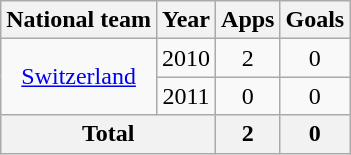<table class="wikitable" style="text-align:center">
<tr>
<th>National team</th>
<th>Year</th>
<th>Apps</th>
<th>Goals</th>
</tr>
<tr>
<td rowspan="2"><a href='#'>Switzerland</a></td>
<td>2010</td>
<td>2</td>
<td>0</td>
</tr>
<tr>
<td>2011</td>
<td>0</td>
<td>0</td>
</tr>
<tr>
<th colspan="2">Total</th>
<th>2</th>
<th>0</th>
</tr>
</table>
